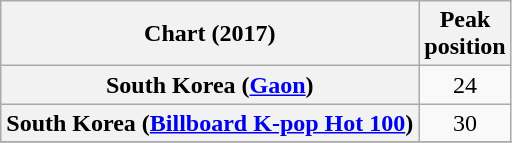<table class="wikitable plainrowheaders sortable" style="text-align:center">
<tr>
<th scope="col">Chart (2017)</th>
<th scope="col">Peak<br>position</th>
</tr>
<tr>
<th scope="row">South Korea (<a href='#'>Gaon</a>)</th>
<td>24</td>
</tr>
<tr>
<th scope="row">South Korea (<a href='#'>Billboard K-pop Hot 100</a>)</th>
<td>30</td>
</tr>
<tr>
</tr>
</table>
